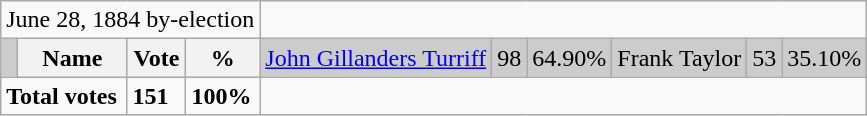<table class="wikitable">
<tr>
<td colspan=4 align=center>June 28, 1884 by-election</td>
</tr>
<tr bgcolor="CCCCCC">
<td></td>
<th>Name</th>
<th>Vote</th>
<th>%<br></th>
<td><a href='#'>John Gillanders Turriff</a></td>
<td>98</td>
<td>64.90%<br></td>
<td>Frank Taylor</td>
<td>53</td>
<td>35.10%</td>
</tr>
<tr>
<td colspan=2><strong>Total votes</strong></td>
<td><strong>151</strong></td>
<td alignment="left"><strong>100%</strong></td>
</tr>
</table>
